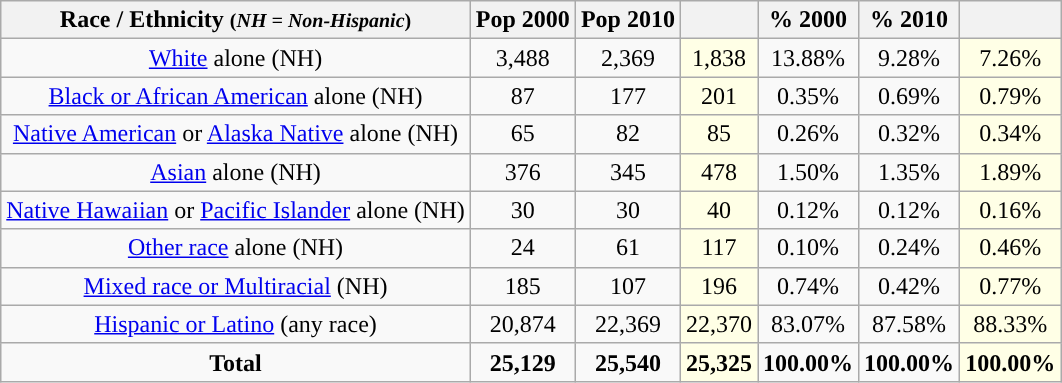<table class="wikitable" style="text-align:center;">
<tr>
<th>Race / Ethnicity <small>(<em>NH = Non-Hispanic</em>)</small></th>
<th>Pop 2000</th>
<th>Pop 2010</th>
<th></th>
<th>% 2000</th>
<th>% 2010</th>
<th></th>
</tr>
<tr>
<td><a href='#'>White</a> alone (NH)</td>
<td>3,488</td>
<td>2,369</td>
<td style='background: #ffffe6;'>1,838</td>
<td>13.88%</td>
<td>9.28%</td>
<td style='background: #ffffe6;'>7.26%</td>
</tr>
<tr>
<td><a href='#'>Black or African American</a> alone (NH)</td>
<td>87</td>
<td>177</td>
<td style='background: #ffffe6;'>201</td>
<td>0.35%</td>
<td>0.69%</td>
<td style='background: #ffffe6;'>0.79%</td>
</tr>
<tr>
<td><a href='#'>Native American</a> or <a href='#'>Alaska Native</a> alone (NH)</td>
<td>65</td>
<td>82</td>
<td style='background: #ffffe6;'>85</td>
<td>0.26%</td>
<td>0.32%</td>
<td style='background: #ffffe6;'>0.34%</td>
</tr>
<tr>
<td><a href='#'>Asian</a> alone (NH)</td>
<td>376</td>
<td>345</td>
<td style='background: #ffffe6;'>478</td>
<td>1.50%</td>
<td>1.35%</td>
<td style='background: #ffffe6;'>1.89%</td>
</tr>
<tr>
<td><a href='#'>Native Hawaiian</a> or <a href='#'>Pacific Islander</a> alone (NH)</td>
<td>30</td>
<td>30</td>
<td style='background: #ffffe6;'>40</td>
<td>0.12%</td>
<td>0.12%</td>
<td style='background: #ffffe6;'>0.16%</td>
</tr>
<tr>
<td><a href='#'>Other race</a> alone (NH)</td>
<td>24</td>
<td>61</td>
<td style='background: #ffffe6;'>117</td>
<td>0.10%</td>
<td>0.24%</td>
<td style='background: #ffffe6;'>0.46%</td>
</tr>
<tr>
<td><a href='#'>Mixed race or Multiracial</a> (NH)</td>
<td>185</td>
<td>107</td>
<td style='background: #ffffe6;'>196</td>
<td>0.74%</td>
<td>0.42%</td>
<td style='background: #ffffe6;'>0.77%</td>
</tr>
<tr>
<td><a href='#'>Hispanic or Latino</a> (any race)</td>
<td>20,874</td>
<td>22,369</td>
<td style='background: #ffffe6;'>22,370</td>
<td>83.07%</td>
<td>87.58%</td>
<td style='background: #ffffe6;'>88.33%</td>
</tr>
<tr>
<td><strong>Total</strong></td>
<td><strong>25,129</strong></td>
<td><strong>25,540</strong></td>
<td style='background: #ffffe6;'><strong>25,325</strong></td>
<td><strong>100.00%</strong></td>
<td><strong>100.00%</strong></td>
<td style='background: #ffffe6;'><strong>100.00%</strong></td>
</tr>
</table>
